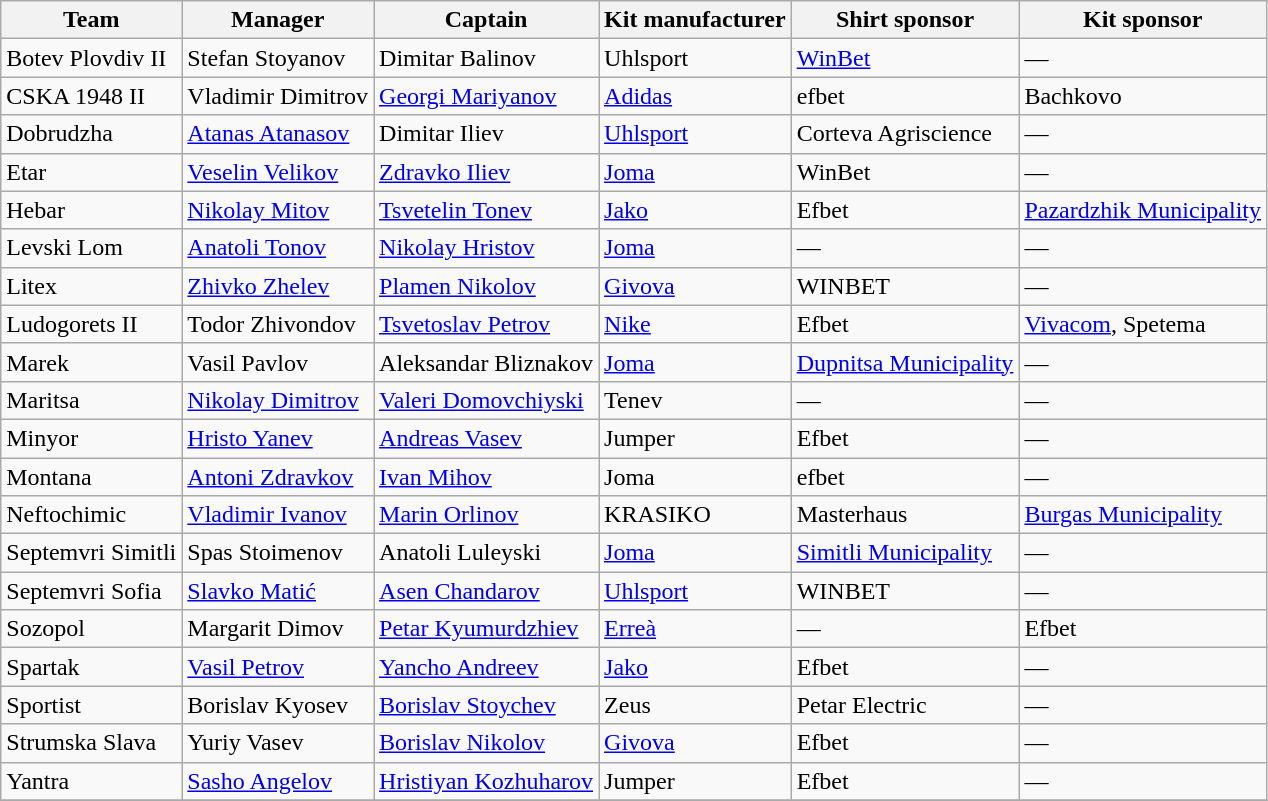<table class="wikitable sortable" style="text-align: left;">
<tr>
<th>Team</th>
<th>Manager</th>
<th>Captain</th>
<th>Kit manufacturer</th>
<th>Shirt sponsor</th>
<th>Kit sponsor</th>
</tr>
<tr>
<td>Botev Plovdiv II</td>
<td> Stefan Stoyanov</td>
<td> Dimitar Balinov</td>
<td>Uhlsport</td>
<td><a href='#'>WinBet</a></td>
<td>—</td>
</tr>
<tr>
<td>CSKA 1948 II</td>
<td> Vladimir Dimitrov</td>
<td> <a href='#'>Georgi Mariyanov</a></td>
<td><a href='#'>Adidas</a></td>
<td>efbet</td>
<td>Bachkovo</td>
</tr>
<tr>
<td>Dobrudzha</td>
<td> <a href='#'>Atanas Atanasov</a></td>
<td> Dimitar Iliev</td>
<td><a href='#'>Uhlsport</a></td>
<td>Corteva Agriscience</td>
<td>—</td>
</tr>
<tr>
<td>Etar</td>
<td> <a href='#'>Veselin Velikov</a></td>
<td> <a href='#'>Zdravko Iliev</a></td>
<td><a href='#'>Joma</a></td>
<td>WinBet</td>
<td>—</td>
</tr>
<tr>
<td>Hebar</td>
<td> <a href='#'>Nikolay Mitov</a></td>
<td> <a href='#'>Tsvetelin Tonev</a></td>
<td><a href='#'>Jako</a></td>
<td>Efbet</td>
<td><a href='#'>Pazardzhik Municipality</a></td>
</tr>
<tr>
<td>Levski Lom</td>
<td> <a href='#'>Anatoli Tonov</a></td>
<td> <a href='#'>Nikolay Hristov</a></td>
<td><a href='#'>Joma</a></td>
<td>—</td>
<td>—</td>
</tr>
<tr>
<td>Litex</td>
<td> <a href='#'>Zhivko Zhelev</a></td>
<td> <a href='#'>Plamen Nikolov</a></td>
<td><a href='#'>Givova</a></td>
<td>WINBET</td>
<td>—</td>
</tr>
<tr>
<td>Ludogorets II</td>
<td> Todor Zhivondov</td>
<td> <a href='#'>Tsvetoslav Petrov</a></td>
<td><a href='#'>Nike</a></td>
<td>Efbet</td>
<td><a href='#'>Vivacom</a>, Spetema</td>
</tr>
<tr>
<td>Marek</td>
<td> Vasil Pavlov</td>
<td> Aleksandar Bliznakov</td>
<td><a href='#'>Joma</a></td>
<td><a href='#'>Dupnitsa Municipality</a></td>
<td>—</td>
</tr>
<tr>
<td>Maritsa</td>
<td> <a href='#'>Nikolay Dimitrov</a></td>
<td> <a href='#'>Valeri Domovchiyski</a></td>
<td>Tenev</td>
<td>—</td>
<td>—</td>
</tr>
<tr>
<td>Minyor</td>
<td> <a href='#'>Hristo Yanev</a></td>
<td> <a href='#'>Andreas Vasev</a></td>
<td>Jumper</td>
<td>Efbet</td>
<td>—</td>
</tr>
<tr>
<td>Montana</td>
<td> <a href='#'>Antoni Zdravkov</a></td>
<td> <a href='#'>Ivan Mihov</a></td>
<td>Joma</td>
<td>efbet</td>
<td>—</td>
</tr>
<tr>
<td>Neftochimic</td>
<td> <a href='#'>Vladimir Ivanov</a></td>
<td> <a href='#'>Marin Orlinov</a></td>
<td>KRASIKO</td>
<td>Masterhaus</td>
<td><a href='#'>Burgas Municipality</a></td>
</tr>
<tr>
<td>Septemvri Simitli</td>
<td> Spas Stoimenov</td>
<td> Anatoli Luleyski</td>
<td><a href='#'>Joma</a></td>
<td><a href='#'>Simitli Municipality</a></td>
<td>—</td>
</tr>
<tr>
<td>Septemvri Sofia</td>
<td> <a href='#'>Slavko Matić</a></td>
<td> <a href='#'>Asen Chandarov</a></td>
<td><a href='#'>Uhlsport</a></td>
<td>WINBET</td>
<td>—</td>
</tr>
<tr>
<td>Sоzopol</td>
<td> Margarit Dimov</td>
<td> <a href='#'>Petar Kyumurdzhiev</a></td>
<td><a href='#'>Erreà</a></td>
<td>—</td>
<td>Efbet</td>
</tr>
<tr>
<td>Spartak</td>
<td> <a href='#'>Vasil Petrov</a></td>
<td> <a href='#'>Yancho Andreev</a></td>
<td><a href='#'>Jako</a></td>
<td>Efbet</td>
<td>—</td>
</tr>
<tr>
<td>Sportist</td>
<td> Borislav Kyosev</td>
<td> <a href='#'>Borislav Stoychev</a></td>
<td>Zeus</td>
<td>Petar Electric</td>
<td>—</td>
</tr>
<tr>
<td>Strumska Slava</td>
<td> Yuriy Vasev</td>
<td> <a href='#'>Borislav Nikolov</a></td>
<td><a href='#'>Givova</a></td>
<td>Efbet</td>
<td>—</td>
</tr>
<tr>
<td>Yantra</td>
<td> <a href='#'>Sasho Angelov</a></td>
<td> <a href='#'>Hristiyan Kozhuharov</a></td>
<td>Jumper</td>
<td>Efbet</td>
<td>—</td>
</tr>
<tr>
</tr>
</table>
